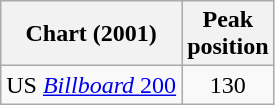<table class="wikitable">
<tr>
<th>Chart (2001)</th>
<th>Peak<br>position</th>
</tr>
<tr>
<td>US <a href='#'><em>Billboard</em> 200</a></td>
<td align="center">130</td>
</tr>
</table>
